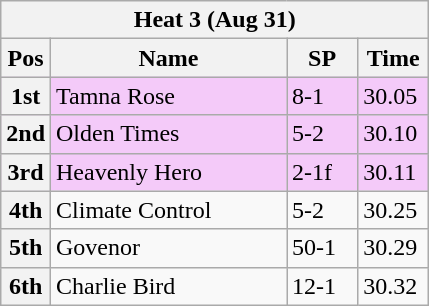<table class="wikitable">
<tr>
<th colspan="6">Heat 3 (Aug 31)</th>
</tr>
<tr>
<th width=20>Pos</th>
<th width=150>Name</th>
<th width=40>SP</th>
<th width=40>Time</th>
</tr>
<tr style="background: #f4caf9;">
<th>1st</th>
<td>Tamna Rose</td>
<td>8-1</td>
<td>30.05</td>
</tr>
<tr style="background: #f4caf9;">
<th>2nd</th>
<td>Olden Times</td>
<td>5-2</td>
<td>30.10</td>
</tr>
<tr style="background: #f4caf9;">
<th>3rd</th>
<td>Heavenly Hero</td>
<td>2-1f</td>
<td>30.11</td>
</tr>
<tr>
<th>4th</th>
<td>Climate Control</td>
<td>5-2</td>
<td>30.25</td>
</tr>
<tr>
<th>5th</th>
<td>Govenor</td>
<td>50-1</td>
<td>30.29</td>
</tr>
<tr>
<th>6th</th>
<td>Charlie Bird</td>
<td>12-1</td>
<td>30.32</td>
</tr>
</table>
